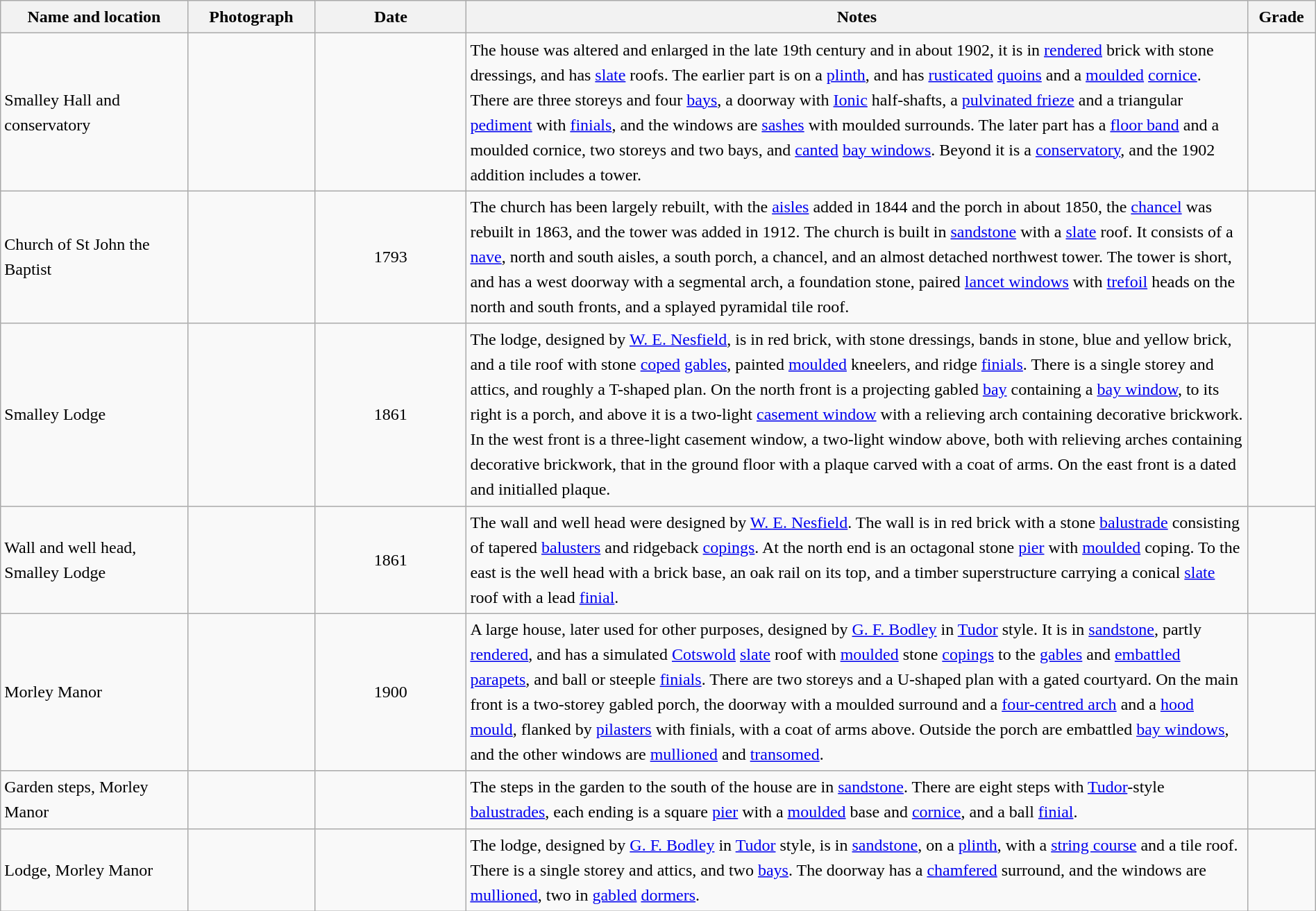<table class="wikitable sortable plainrowheaders" style="width:100%; border:0; text-align:left; line-height:150%;">
<tr>
<th scope="col"  style="width:150px">Name and location</th>
<th scope="col"  style="width:100px" class="unsortable">Photograph</th>
<th scope="col"  style="width:120px">Date</th>
<th scope="col"  style="width:650px" class="unsortable">Notes</th>
<th scope="col"  style="width:50px">Grade</th>
</tr>
<tr>
<td>Smalley Hall and conservatory<br><small></small></td>
<td></td>
<td align="center"></td>
<td>The house was altered and enlarged in the late 19th century and in about 1902, it is in <a href='#'>rendered</a> brick with stone dressings, and has <a href='#'>slate</a> roofs.  The earlier part is on a <a href='#'>plinth</a>, and has <a href='#'>rusticated</a> <a href='#'>quoins</a> and a <a href='#'>moulded</a> <a href='#'>cornice</a>.  There are three storeys and four <a href='#'>bays</a>, a doorway with <a href='#'>Ionic</a> half-shafts, a <a href='#'>pulvinated frieze</a> and a triangular <a href='#'>pediment</a> with <a href='#'>finials</a>, and the windows are <a href='#'>sashes</a> with moulded surrounds.  The later part has a <a href='#'>floor band</a> and a moulded cornice, two storeys and two bays, and <a href='#'>canted</a> <a href='#'>bay windows</a>.  Beyond it is a <a href='#'>conservatory</a>, and the 1902 addition includes a tower.</td>
<td align="center" ></td>
</tr>
<tr>
<td>Church of St John the Baptist<br><small></small></td>
<td></td>
<td align="center">1793</td>
<td>The church has been largely rebuilt, with the <a href='#'>aisles</a> added in 1844 and the porch in about 1850, the <a href='#'>chancel</a> was rebuilt in 1863, and the tower was added in 1912.  The church is built in <a href='#'>sandstone</a> with a <a href='#'>slate</a> roof.  It consists of a <a href='#'>nave</a>, north and south aisles, a south porch, a chancel, and an almost detached northwest tower.  The tower is short, and has a west doorway with a segmental arch, a foundation stone, paired <a href='#'>lancet windows</a> with <a href='#'>trefoil</a> heads on the north and south fronts, and a splayed pyramidal tile roof.</td>
<td align="center" ></td>
</tr>
<tr>
<td>Smalley Lodge<br><small></small></td>
<td></td>
<td align="center">1861</td>
<td>The lodge, designed by <a href='#'>W. E. Nesfield</a>, is in red brick, with stone dressings, bands in stone, blue and yellow brick, and a tile roof with stone <a href='#'>coped</a> <a href='#'>gables</a>, painted <a href='#'>moulded</a> kneelers, and ridge <a href='#'>finials</a>.  There is a single storey and attics, and roughly a T-shaped plan.  On the north front is a projecting gabled <a href='#'>bay</a> containing a <a href='#'>bay window</a>, to its right is a porch, and above it is a two-light <a href='#'>casement window</a> with a relieving arch containing decorative brickwork.  In the west front is a three-light casement window, a two-light window above, both with relieving arches containing decorative brickwork, that in the ground floor with a plaque carved with a coat of arms.  On the east front is a dated and initialled plaque.</td>
<td align="center" ></td>
</tr>
<tr>
<td>Wall and well head, Smalley Lodge<br><small></small></td>
<td></td>
<td align="center">1861</td>
<td>The wall and well head were designed by <a href='#'>W. E. Nesfield</a>.  The wall is in red brick with a stone <a href='#'>balustrade</a> consisting of tapered <a href='#'>balusters</a> and ridgeback <a href='#'>copings</a>.  At the north end is an octagonal stone <a href='#'>pier</a> with <a href='#'>moulded</a> coping.  To the east is the well head with a brick base, an oak rail on its top, and a timber superstructure carrying a conical <a href='#'>slate</a> roof with a lead <a href='#'>finial</a>.</td>
<td align="center" ></td>
</tr>
<tr>
<td>Morley Manor<br><small></small></td>
<td></td>
<td align="center">1900</td>
<td>A large house, later used for other purposes, designed by <a href='#'>G. F. Bodley</a> in <a href='#'>Tudor</a> style.  It is in <a href='#'>sandstone</a>, partly <a href='#'>rendered</a>, and has a simulated <a href='#'>Cotswold</a> <a href='#'>slate</a> roof with <a href='#'>moulded</a> stone <a href='#'>copings</a> to the <a href='#'>gables</a> and <a href='#'>embattled</a> <a href='#'>parapets</a>, and ball or steeple <a href='#'>finials</a>.  There are two storeys and a U-shaped plan with a gated courtyard.  On the main front is a two-storey gabled porch, the doorway with a moulded surround and a <a href='#'>four-centred arch</a> and a <a href='#'>hood mould</a>, flanked by <a href='#'>pilasters</a> with finials, with a coat of arms above.  Outside the porch are embattled <a href='#'>bay windows</a>, and the other windows are <a href='#'>mullioned</a> and <a href='#'>transomed</a>.</td>
<td align="center" ></td>
</tr>
<tr>
<td>Garden steps, Morley Manor<br><small></small></td>
<td></td>
<td align="center"></td>
<td>The steps in the garden to the south of the house are in <a href='#'>sandstone</a>.  There are eight steps with <a href='#'>Tudor</a>-style <a href='#'>balustrades</a>, each ending is a square <a href='#'>pier</a> with a <a href='#'>moulded</a> base and <a href='#'>cornice</a>, and a ball <a href='#'>finial</a>.</td>
<td align="center" ></td>
</tr>
<tr>
<td>Lodge, Morley Manor<br><small></small></td>
<td></td>
<td align="center"></td>
<td>The lodge, designed by <a href='#'>G. F. Bodley</a> in <a href='#'>Tudor</a> style, is in <a href='#'>sandstone</a>, on a <a href='#'>plinth</a>, with a <a href='#'>string course</a> and a tile roof.  There is a single storey and attics, and two <a href='#'>bays</a>.  The doorway has a <a href='#'>chamfered</a> surround, and the windows are <a href='#'>mullioned</a>, two in <a href='#'>gabled</a> <a href='#'>dormers</a>.</td>
<td align="center" ></td>
</tr>
<tr>
</tr>
</table>
